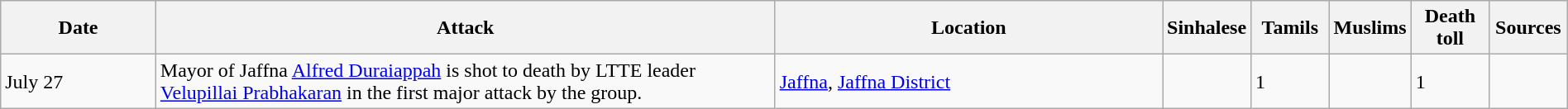<table class="wikitable" style="width:100%;">
<tr>
<th width="10%">Date</th>
<th width="40%">Attack</th>
<th width="25%">Location</th>
<th width="5%">Sinhalese</th>
<th width="5%">Tamils</th>
<th width="5%">Muslims</th>
<th width="5%">Death toll</th>
<th width="5%">Sources</th>
</tr>
<tr>
<td>July 27</td>
<td>Mayor of Jaffna <a href='#'>Alfred Duraiappah</a> is shot to death by LTTE leader <a href='#'>Velupillai Prabhakaran</a> in the first major attack by the group.</td>
<td><a href='#'>Jaffna</a>, <a href='#'>Jaffna District</a></td>
<td></td>
<td>1</td>
<td></td>
<td>1</td>
<td></td>
</tr>
</table>
